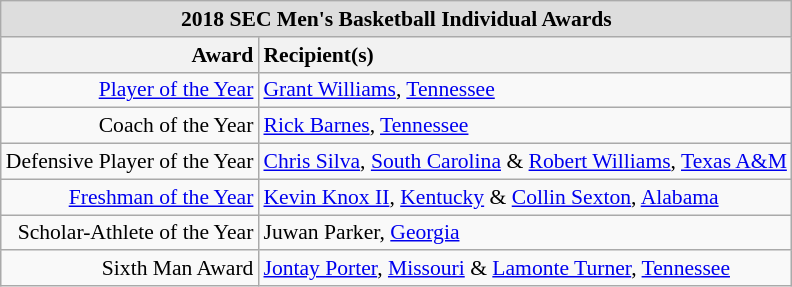<table class="wikitable" style="white-space:nowrap; font-size:90%;">
<tr>
<td colspan="7" style="text-align:center; background:#ddd;"><strong>2018 SEC Men's Basketball Individual Awards</strong> </td>
</tr>
<tr>
<th style="text-align:right;">Award</th>
<th style="text-align:left;">Recipient(s)</th>
</tr>
<tr>
<td style="text-align:right;"><a href='#'>Player of the Year</a></td>
<td style="text-align:left;"><a href='#'>Grant Williams</a>, <a href='#'>Tennessee</a></td>
</tr>
<tr>
<td style="text-align:right;">Coach of the Year</td>
<td style="text-align:left;"><a href='#'>Rick Barnes</a>, <a href='#'>Tennessee</a></td>
</tr>
<tr>
<td style="text-align:right;">Defensive Player of the Year</td>
<td style="text-align:left;"><a href='#'>Chris Silva</a>, <a href='#'>South Carolina</a> & <a href='#'>Robert Williams</a>, <a href='#'>Texas A&M</a></td>
</tr>
<tr>
<td style="text-align:right;"><a href='#'>Freshman of the Year</a></td>
<td style="text-align:left;"><a href='#'>Kevin Knox II</a>, <a href='#'>Kentucky</a> & <a href='#'>Collin Sexton</a>, <a href='#'>Alabama</a></td>
</tr>
<tr>
<td style="text-align:right;">Scholar-Athlete of the Year</td>
<td style="text-align:left;">Juwan Parker, <a href='#'>Georgia</a></td>
</tr>
<tr>
<td style="text-align:right;">Sixth Man Award</td>
<td style="text-align:left;"><a href='#'>Jontay Porter</a>, <a href='#'>Missouri</a> & <a href='#'>Lamonte Turner</a>, <a href='#'>Tennessee</a></td>
</tr>
</table>
